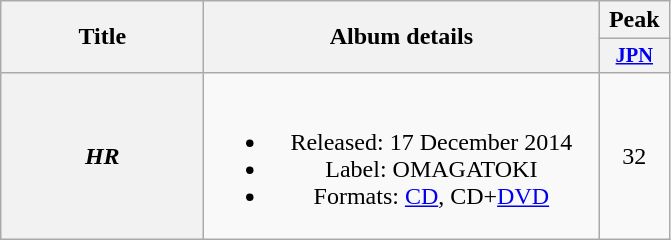<table class="wikitable plainrowheaders" style="text-align:center;">
<tr>
<th scope="col" rowspan="2" style="width:8em;">Title</th>
<th scope="col" rowspan="2" style="width:16em;">Album details</th>
<th scope="col">Peak</th>
</tr>
<tr>
<th scope="col" style="width:3em;font-size:85%;"><a href='#'>JPN</a><br></th>
</tr>
<tr>
<th scope="row"><em>HR</em></th>
<td><br><ul><li>Released: 17 December 2014</li><li>Label: OMAGATOKI</li><li>Formats: <a href='#'>CD</a>, CD+<a href='#'>DVD</a></li></ul></td>
<td>32</td>
</tr>
</table>
